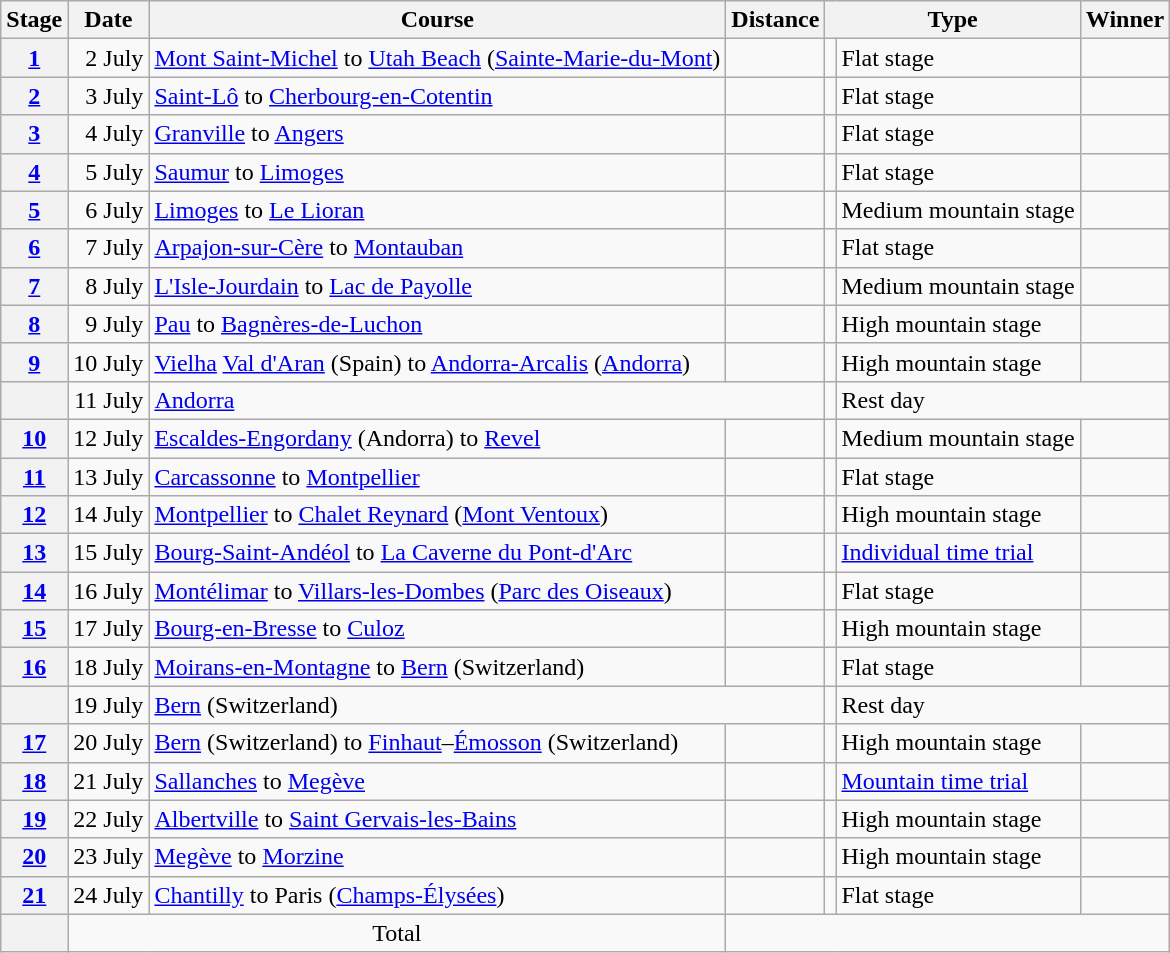<table class="wikitable">
<tr>
<th scope="col">Stage</th>
<th scope="col">Date</th>
<th scope="col">Course</th>
<th scope="col">Distance</th>
<th scope="col" colspan="2">Type</th>
<th scope="col">Winner</th>
</tr>
<tr>
<th scope="row"><a href='#'>1</a></th>
<td style="text-align:right">2 July</td>
<td><a href='#'>Mont Saint-Michel</a> to <a href='#'>Utah Beach</a> (<a href='#'>Sainte-Marie-du-Mont</a>)</td>
<td style="text-align:center;"></td>
<td></td>
<td>Flat stage</td>
<td></td>
</tr>
<tr>
<th scope="row"><a href='#'>2</a></th>
<td style="text-align:right">3 July</td>
<td><a href='#'>Saint-Lô</a> to <a href='#'>Cherbourg-en-Cotentin</a></td>
<td style="text-align:center;"></td>
<td></td>
<td>Flat stage</td>
<td></td>
</tr>
<tr>
<th scope="row"><a href='#'>3</a></th>
<td style="text-align:right">4 July</td>
<td><a href='#'>Granville</a> to <a href='#'>Angers</a></td>
<td style="text-align:center;"></td>
<td></td>
<td>Flat stage</td>
<td></td>
</tr>
<tr>
<th scope="row"><a href='#'>4</a></th>
<td style="text-align:right">5 July</td>
<td><a href='#'>Saumur</a> to <a href='#'>Limoges</a></td>
<td style="text-align:center;"></td>
<td></td>
<td>Flat stage</td>
<td></td>
</tr>
<tr>
<th scope="row"><a href='#'>5</a></th>
<td style="text-align:right">6 July</td>
<td><a href='#'>Limoges</a> to <a href='#'>Le Lioran</a></td>
<td style="text-align:center;"></td>
<td></td>
<td>Medium mountain stage</td>
<td></td>
</tr>
<tr>
<th scope="row"><a href='#'>6</a></th>
<td style="text-align:right">7 July</td>
<td><a href='#'>Arpajon-sur-Cère</a> to <a href='#'>Montauban</a></td>
<td style="text-align:center;"></td>
<td></td>
<td>Flat stage</td>
<td></td>
</tr>
<tr>
<th scope="row"><a href='#'>7</a></th>
<td style="text-align:right">8 July</td>
<td><a href='#'>L'Isle-Jourdain</a> to <a href='#'>Lac de Payolle</a></td>
<td style="text-align:center;"></td>
<td></td>
<td>Medium mountain stage</td>
<td></td>
</tr>
<tr>
<th scope="row"><a href='#'>8</a></th>
<td style="text-align:right">9 July</td>
<td><a href='#'>Pau</a> to <a href='#'>Bagnères-de-Luchon</a></td>
<td style="text-align:center;"></td>
<td></td>
<td>High mountain stage</td>
<td></td>
</tr>
<tr>
<th scope="row"><a href='#'>9</a></th>
<td style="text-align:right">10 July</td>
<td><a href='#'>Vielha</a> <a href='#'>Val d'Aran</a> (Spain) to <a href='#'>Andorra-Arcalis</a> (<a href='#'>Andorra</a>)</td>
<td style="text-align:center;"></td>
<td></td>
<td>High mountain stage</td>
<td></td>
</tr>
<tr>
<th style="text-align:center"></th>
<td style="text-align:right">11 July</td>
<td colspan="2"><a href='#'>Andorra</a></td>
<td></td>
<td colspan="2">Rest day</td>
</tr>
<tr>
<th scope="row"><a href='#'>10</a></th>
<td style="text-align:right">12 July</td>
<td><a href='#'>Escaldes-Engordany</a> (Andorra) to <a href='#'>Revel</a></td>
<td style="text-align:center;"></td>
<td></td>
<td>Medium mountain stage</td>
<td></td>
</tr>
<tr>
<th scope="row"><a href='#'>11</a></th>
<td style="text-align:right">13 July</td>
<td><a href='#'>Carcassonne</a> to <a href='#'>Montpellier</a></td>
<td style="text-align:center;"></td>
<td></td>
<td>Flat stage</td>
<td></td>
</tr>
<tr>
<th scope="row"><a href='#'>12</a></th>
<td style="text-align:right">14 July</td>
<td><a href='#'>Montpellier</a> to <a href='#'>Chalet Reynard</a> (<a href='#'>Mont Ventoux</a>)</td>
<td style="text-align:center;"></td>
<td></td>
<td>High mountain stage</td>
<td></td>
</tr>
<tr>
<th scope="row"><a href='#'>13</a></th>
<td style="text-align:right">15 July</td>
<td><a href='#'>Bourg-Saint-Andéol</a> to <a href='#'>La Caverne du Pont-d'Arc</a></td>
<td style="text-align:center;"></td>
<td></td>
<td><a href='#'>Individual time trial</a></td>
<td></td>
</tr>
<tr>
<th scope="row"><a href='#'>14</a></th>
<td style="text-align:right">16 July</td>
<td><a href='#'>Montélimar</a> to <a href='#'>Villars-les-Dombes</a> (<a href='#'>Parc des Oiseaux</a>)</td>
<td style="text-align:center;"></td>
<td></td>
<td>Flat stage</td>
<td></td>
</tr>
<tr>
<th scope="row"><a href='#'>15</a></th>
<td style="text-align:right">17 July</td>
<td><a href='#'>Bourg-en-Bresse</a> to <a href='#'>Culoz</a></td>
<td style="text-align:center;"></td>
<td></td>
<td>High mountain stage</td>
<td></td>
</tr>
<tr>
<th scope="row"><a href='#'>16</a></th>
<td style="text-align:right">18 July</td>
<td><a href='#'>Moirans-en-Montagne</a> to <a href='#'>Bern</a> (Switzerland)</td>
<td style="text-align:center;"></td>
<td></td>
<td>Flat stage</td>
<td></td>
</tr>
<tr>
<th style="text-align:center"></th>
<td style="text-align:right">19 July</td>
<td colspan="2"><a href='#'>Bern</a>  (Switzerland)</td>
<td></td>
<td colspan="2">Rest day</td>
</tr>
<tr>
<th scope="row"><a href='#'>17</a></th>
<td style="text-align:right">20 July</td>
<td><a href='#'>Bern</a> (Switzerland) to <a href='#'>Finhaut</a>–<a href='#'>Émosson</a> (Switzerland)</td>
<td style="text-align:center;"></td>
<td></td>
<td>High mountain stage</td>
<td></td>
</tr>
<tr>
<th scope="row"><a href='#'>18</a></th>
<td style="text-align:right">21 July</td>
<td><a href='#'>Sallanches</a> to <a href='#'>Megève</a></td>
<td style="text-align:center;"></td>
<td></td>
<td><a href='#'>Mountain time trial</a></td>
<td></td>
</tr>
<tr>
<th scope="row"><a href='#'>19</a></th>
<td style="text-align:right">22 July</td>
<td><a href='#'>Albertville</a> to <a href='#'>Saint Gervais-les-Bains</a></td>
<td style="text-align:center;"></td>
<td></td>
<td>High mountain stage</td>
<td></td>
</tr>
<tr>
<th scope="row"><a href='#'>20</a></th>
<td style="text-align:right">23 July</td>
<td><a href='#'>Megève</a> to <a href='#'>Morzine</a></td>
<td style="text-align:center;"></td>
<td></td>
<td>High mountain stage</td>
<td></td>
</tr>
<tr>
<th scope="row"><a href='#'>21</a></th>
<td style="text-align:right">24 July</td>
<td><a href='#'>Chantilly</a> to Paris (<a href='#'>Champs-Élysées</a>)</td>
<td style="text-align:center;"></td>
<td></td>
<td>Flat stage</td>
<td></td>
</tr>
<tr>
<th scope="row"></th>
<td colspan="2" style="text-align:center">Total</td>
<td colspan="5" style="text-align:center"></td>
</tr>
</table>
